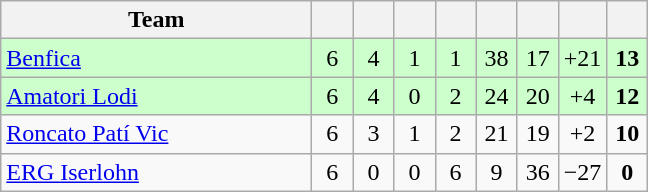<table class="wikitable" style="text-align:center">
<tr>
<th width="200">Team</th>
<th width="20"></th>
<th width="20"></th>
<th width="20"></th>
<th width="20"></th>
<th width="20"></th>
<th width="20"></th>
<th width="20"></th>
<th width="20"></th>
</tr>
<tr bgcolor="#ccffcc">
<td align=left> <a href='#'>Benfica</a></td>
<td>6</td>
<td>4</td>
<td>1</td>
<td>1</td>
<td>38</td>
<td>17</td>
<td>+21</td>
<td><strong>13</strong></td>
</tr>
<tr bgcolor="#ccffcc">
<td align=left> <a href='#'>Amatori Lodi</a></td>
<td>6</td>
<td>4</td>
<td>0</td>
<td>2</td>
<td>24</td>
<td>20</td>
<td>+4</td>
<td><strong>12</strong></td>
</tr>
<tr>
<td align=left> <a href='#'>Roncato Patí Vic</a></td>
<td>6</td>
<td>3</td>
<td>1</td>
<td>2</td>
<td>21</td>
<td>19</td>
<td>+2</td>
<td><strong>10</strong></td>
</tr>
<tr>
<td align=left> <a href='#'>ERG Iserlohn</a></td>
<td>6</td>
<td>0</td>
<td>0</td>
<td>6</td>
<td>9</td>
<td>36</td>
<td>−27</td>
<td><strong>0</strong></td>
</tr>
</table>
